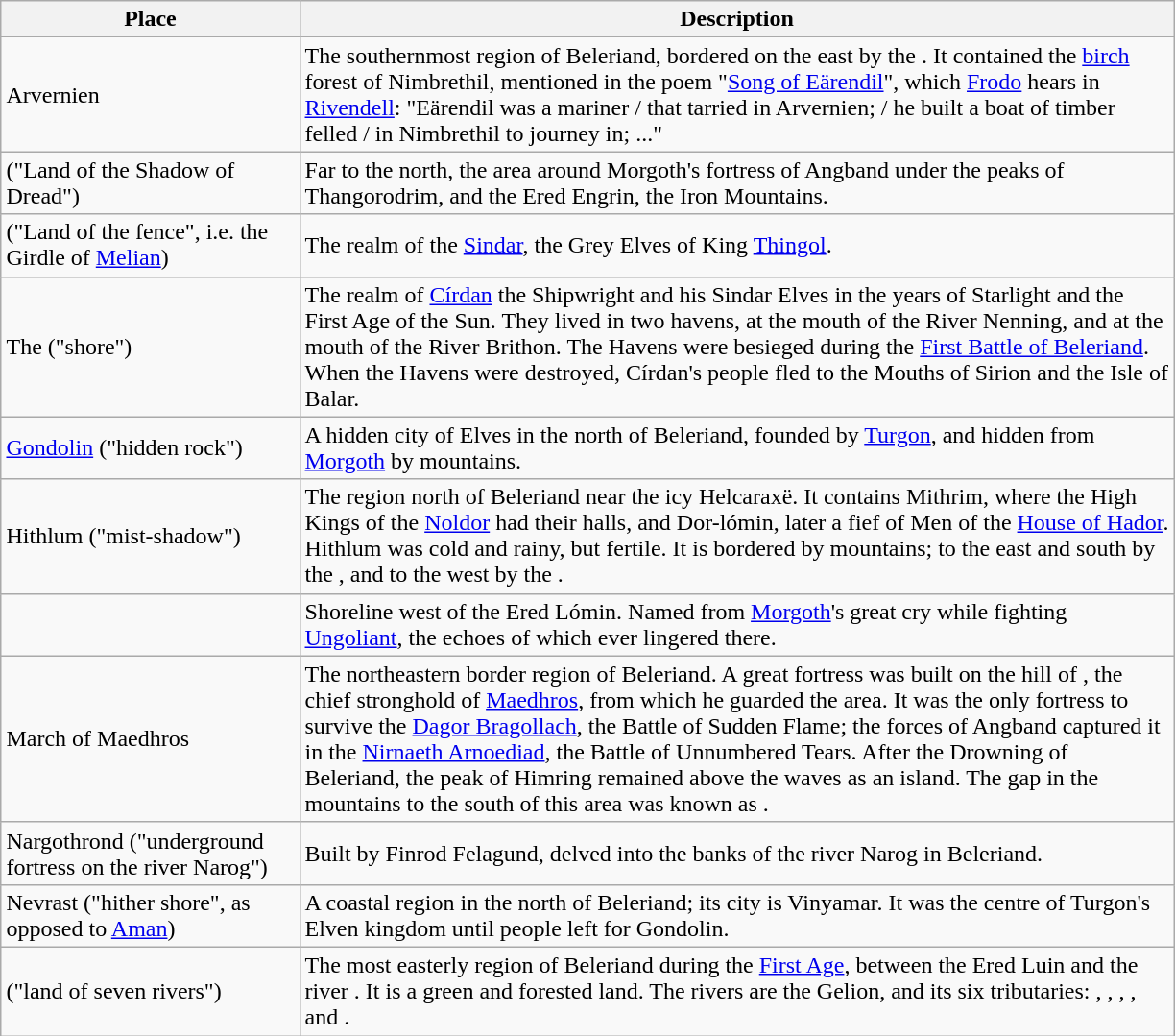<table class="wikitable" style="margin: 1em auto;">
<tr>
<th scope="col" style="width: 200px;">Place</th>
<th scope="col" style="width: 600px;">Description</th>
</tr>
<tr>
<td>Arvernien</td>
<td>The southernmost region of Beleriand, bordered on the east by the . It contained the <a href='#'>birch</a> forest of Nimbrethil, mentioned in the poem "<a href='#'>Song of Eärendil</a>", which <a href='#'>Frodo</a> hears in <a href='#'>Rivendell</a>: "Eärendil was a mariner / that tarried in Arvernien; / he built a boat of timber felled / in Nimbrethil to journey in; ..."</td>
</tr>
<tr>
<td> ("Land of the Shadow of Dread")</td>
<td>Far to the north, the area around Morgoth's fortress of Angband under the peaks of Thangorodrim, and the Ered Engrin, the Iron Mountains.</td>
</tr>
<tr>
<td> ("Land of the fence", i.e. the Girdle of <a href='#'>Melian</a>)</td>
<td>The realm of the <a href='#'>Sindar</a>, the Grey Elves of King <a href='#'>Thingol</a>.</td>
</tr>
<tr>
<td>The  ("shore")</td>
<td>The realm of <a href='#'>Círdan</a> the Shipwright and his Sindar Elves in the years of Starlight and the First Age of the Sun. They lived in two havens,  at the mouth of the River Nenning, and  at the mouth of the River Brithon. The Havens were besieged during the <a href='#'>First Battle of Beleriand</a>. When the Havens were destroyed, Círdan's people fled to the Mouths of Sirion and the Isle of Balar.</td>
</tr>
<tr>
<td><a href='#'>Gondolin</a> ("hidden rock")</td>
<td>A hidden city of Elves in the north of Beleriand, founded by <a href='#'>Turgon</a>, and hidden from <a href='#'>Morgoth</a> by mountains.</td>
</tr>
<tr>
<td>Hithlum ("mist-shadow")</td>
<td>The region north of Beleriand near the icy Helcaraxë. It contains Mithrim, where the High Kings of the <a href='#'>Noldor</a> had their halls, and Dor-lómin, later a fief of Men of the <a href='#'>House of Hador</a>. Hithlum was cold and rainy, but fertile. It is bordered by mountains; to the east and south by the , and to the west by the .</td>
</tr>
<tr>
<td></td>
<td>Shoreline west of the Ered Lómin. Named from <a href='#'>Morgoth</a>'s great cry while fighting <a href='#'>Ungoliant</a>, the echoes of which ever lingered there.</td>
</tr>
<tr>
<td>March of Maedhros</td>
<td>The northeastern border region of Beleriand. A great fortress was built on the hill of , the chief stronghold of <a href='#'>Maedhros</a>, from which he guarded the area. It was the only fortress to survive the <a href='#'>Dagor Bragollach</a>, the Battle of Sudden Flame; the forces of Angband captured it in the <a href='#'>Nirnaeth Arnoediad</a>, the Battle of Unnumbered Tears. After the Drowning of Beleriand, the peak of Himring remained above the waves as an island. The gap in the mountains to the south of this area was known as .</td>
</tr>
<tr>
<td>Nargothrond ("underground fortress on the river Narog")</td>
<td>Built by Finrod Felagund, delved into the banks of the river Narog in Beleriand.</td>
</tr>
<tr>
<td>Nevrast ("hither shore", as opposed to <a href='#'>Aman</a>)</td>
<td>A coastal region in the north of Beleriand; its city is Vinyamar. It was the centre of Turgon's Elven kingdom until people left for Gondolin.</td>
</tr>
<tr>
<td> ("land of seven rivers")</td>
<td>The most easterly region of Beleriand during the <a href='#'>First Age</a>, between the Ered Luin and the river . It is a green and forested land. The rivers are the Gelion, and its six tributaries: , , , ,  and .</td>
</tr>
</table>
